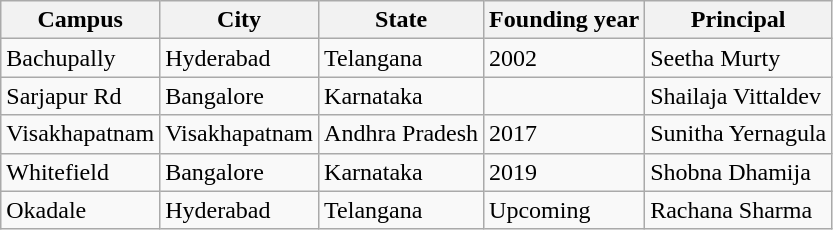<table class="wikitable">
<tr>
<th>Campus</th>
<th>City</th>
<th>State</th>
<th>Founding year</th>
<th>Principal</th>
</tr>
<tr>
<td>Bachupally</td>
<td>Hyderabad</td>
<td>Telangana</td>
<td>2002</td>
<td>Seetha Murty</td>
</tr>
<tr>
<td>Sarjapur Rd</td>
<td>Bangalore</td>
<td>Karnataka</td>
<td></td>
<td>Shailaja Vittaldev</td>
</tr>
<tr>
<td>Visakhapatnam</td>
<td>Visakhapatnam</td>
<td>Andhra Pradesh</td>
<td>2017</td>
<td>Sunitha Yernagula</td>
</tr>
<tr>
<td>Whitefield</td>
<td>Bangalore</td>
<td>Karnataka</td>
<td>2019</td>
<td>Shobna Dhamija</td>
</tr>
<tr>
<td>Okadale</td>
<td>Hyderabad</td>
<td>Telangana</td>
<td>Upcoming</td>
<td>Rachana Sharma</td>
</tr>
</table>
